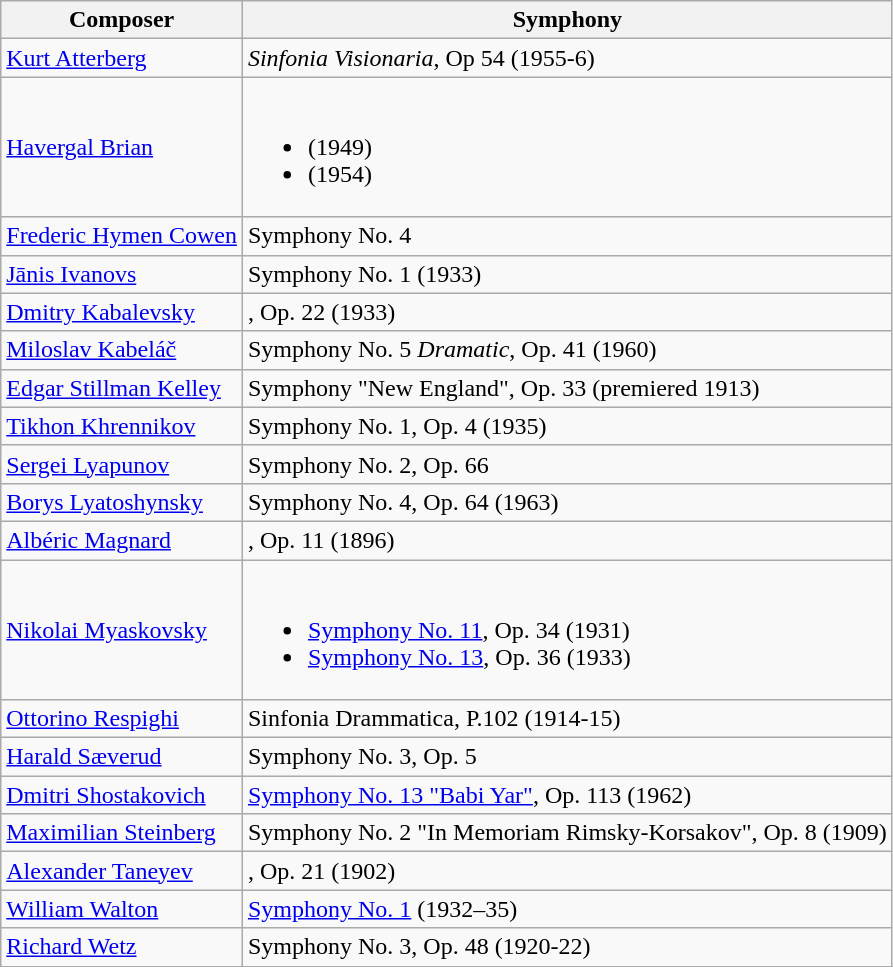<table class="wikitable">
<tr>
<th>Composer</th>
<th>Symphony</th>
</tr>
<tr>
<td><a href='#'>Kurt Atterberg</a></td>
<td> <em>Sinfonia Visionaria</em>, Op 54 (1955-6)</td>
</tr>
<tr>
<td><a href='#'>Havergal Brian</a></td>
<td><br><ul><li> (1949)</li><li> (1954)</li></ul></td>
</tr>
<tr>
<td><a href='#'>Frederic Hymen Cowen</a></td>
<td>Symphony No. 4</td>
</tr>
<tr>
<td><a href='#'>Jānis Ivanovs</a></td>
<td>Symphony No. 1 (1933)</td>
</tr>
<tr>
<td><a href='#'>Dmitry Kabalevsky</a></td>
<td>, Op. 22 (1933)</td>
</tr>
<tr>
<td><a href='#'>Miloslav Kabeláč</a></td>
<td>Symphony No. 5 <em>Dramatic</em>, Op. 41 (1960)</td>
</tr>
<tr>
<td><a href='#'>Edgar Stillman Kelley</a></td>
<td>Symphony "New England", Op. 33 (premiered 1913)</td>
</tr>
<tr>
<td><a href='#'>Tikhon Khrennikov</a></td>
<td>Symphony No. 1, Op. 4 (1935)</td>
</tr>
<tr>
<td><a href='#'>Sergei Lyapunov</a></td>
<td>Symphony No. 2, Op. 66</td>
</tr>
<tr>
<td><a href='#'>Borys Lyatoshynsky</a></td>
<td>Symphony No. 4, Op. 64 (1963)</td>
</tr>
<tr>
<td><a href='#'>Albéric Magnard</a></td>
<td>, Op. 11 (1896)</td>
</tr>
<tr>
<td><a href='#'>Nikolai Myaskovsky</a></td>
<td><br><ul><li><a href='#'>Symphony No. 11</a>, Op. 34 (1931)</li><li><a href='#'>Symphony No. 13</a>, Op. 36 (1933)</li></ul></td>
</tr>
<tr>
<td><a href='#'>Ottorino Respighi</a></td>
<td>Sinfonia Drammatica, P.102 (1914-15)</td>
</tr>
<tr>
<td><a href='#'>Harald Sæverud</a></td>
<td>Symphony No. 3, Op. 5</td>
</tr>
<tr>
<td><a href='#'>Dmitri Shostakovich</a></td>
<td><a href='#'>Symphony No. 13 "Babi Yar"</a>, Op. 113 (1962)</td>
</tr>
<tr>
<td><a href='#'>Maximilian Steinberg</a></td>
<td>Symphony No. 2 "In Memoriam Rimsky-Korsakov", Op. 8 (1909)</td>
</tr>
<tr>
<td><a href='#'>Alexander Taneyev</a></td>
<td>, Op. 21 (1902)</td>
</tr>
<tr>
<td><a href='#'>William Walton</a></td>
<td><a href='#'>Symphony No. 1</a> (1932–35)</td>
</tr>
<tr>
<td><a href='#'>Richard Wetz</a></td>
<td>Symphony No. 3, Op. 48 (1920-22)</td>
</tr>
<tr>
</tr>
</table>
